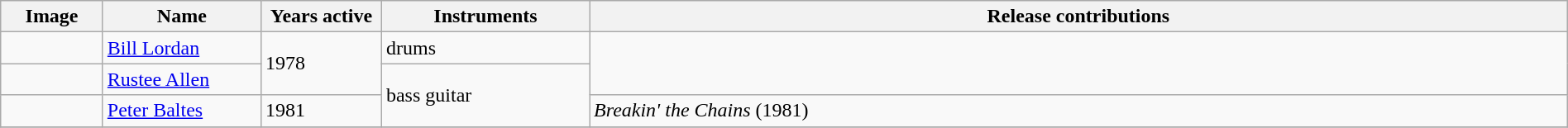<table class="wikitable" border="1" width=100%>
<tr>
<th width="75">Image</th>
<th width="120">Name</th>
<th width="90">Years active</th>
<th width="160">Instruments</th>
<th>Release contributions</th>
</tr>
<tr>
<td></td>
<td><a href='#'>Bill Lordan</a></td>
<td rowspan="2">1978</td>
<td>drums</td>
<td rowspan="2"></td>
</tr>
<tr>
<td></td>
<td><a href='#'>Rustee Allen</a></td>
<td rowspan="2">bass guitar</td>
</tr>
<tr>
<td></td>
<td><a href='#'>Peter Baltes</a></td>
<td>1981</td>
<td><em>Breakin' the Chains</em> (1981)</td>
</tr>
<tr>
</tr>
</table>
